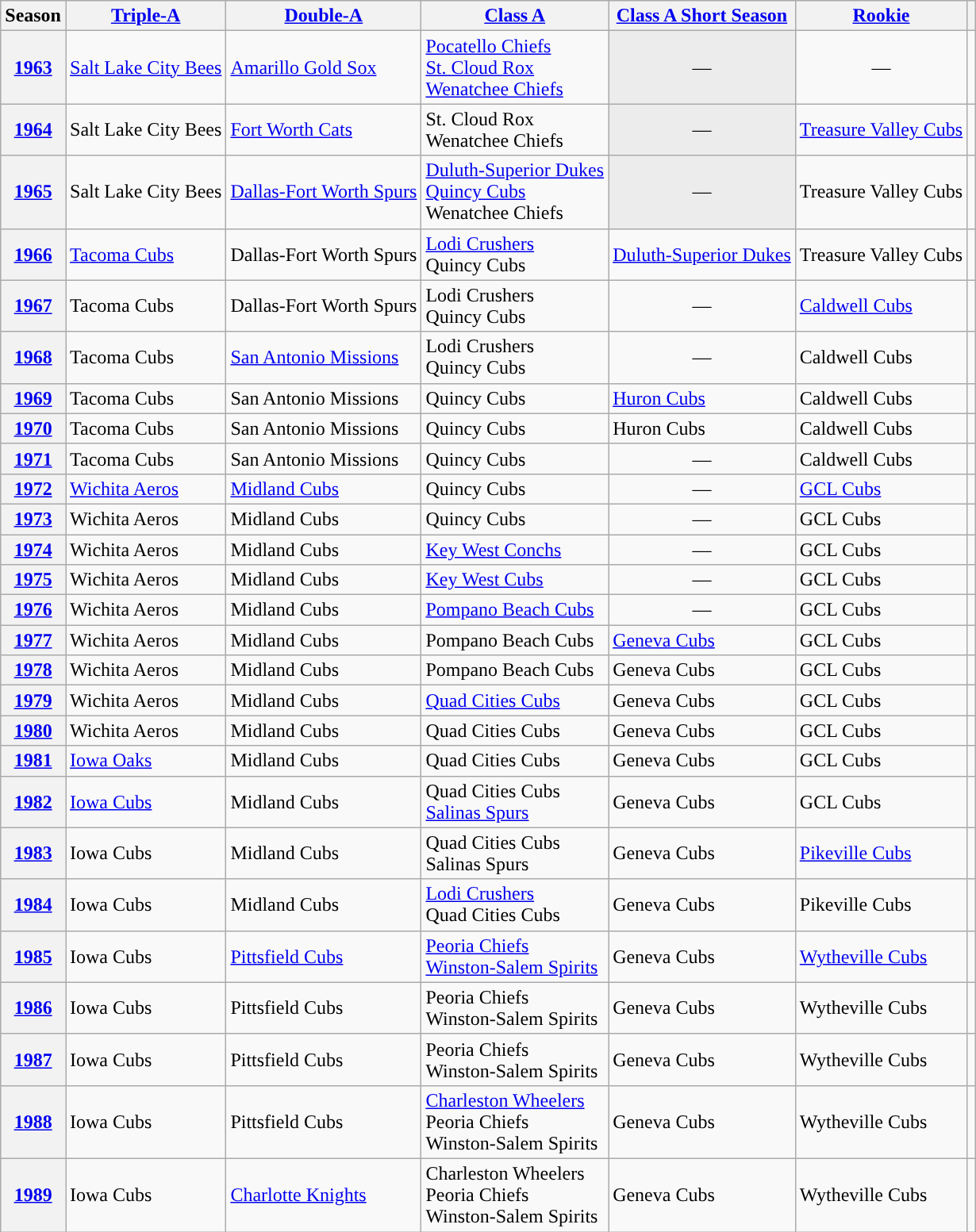<table class="wikitable plainrowheaders">
<tr>
<th scope="col">Season</th>
<th scope="col"><a href='#'><span>Triple-A</span></a></th>
<th scope="col"><a href='#'><span>Double-A</span></a></th>
<th scope="col"><a href='#'><span>Class A</span></a></th>
<th scope="col"><a href='#'><span>Class A Short Season</span></a></th>
<th scope="col"><a href='#'><span>Rookie</span></a></th>
<th scope="col"></th>
</tr>
<tr>
<th scope="row" style="text-align:center"><a href='#'>1963</a></th>
<td><a href='#'>Salt Lake City Bees</a></td>
<td><a href='#'>Amarillo Gold Sox</a></td>
<td><a href='#'>Pocatello Chiefs</a><br><a href='#'>St. Cloud Rox</a><br><a href='#'>Wenatchee Chiefs</a></td>
<td style="background:#ececec" align="center">—</td>
<td align="center">—</td>
<td align="center"></td>
</tr>
<tr>
<th scope="row" style="text-align:center"><a href='#'>1964</a></th>
<td>Salt Lake City Bees</td>
<td><a href='#'>Fort Worth Cats</a></td>
<td>St. Cloud Rox<br>Wenatchee Chiefs</td>
<td style="background:#ececec" align="center">—</td>
<td><a href='#'>Treasure Valley Cubs</a></td>
<td align="center"></td>
</tr>
<tr>
<th scope="row" style="text-align:center"><a href='#'>1965</a></th>
<td>Salt Lake City Bees</td>
<td><a href='#'>Dallas-Fort Worth Spurs</a></td>
<td><a href='#'>Duluth-Superior Dukes</a><br><a href='#'>Quincy Cubs</a><br>Wenatchee Chiefs</td>
<td style="background:#ececec" align="center">—</td>
<td>Treasure Valley Cubs</td>
<td align="center"></td>
</tr>
<tr>
<th scope="row" style="text-align:center"><a href='#'>1966</a></th>
<td><a href='#'>Tacoma Cubs</a></td>
<td>Dallas-Fort Worth Spurs</td>
<td><a href='#'>Lodi Crushers</a><br>Quincy Cubs</td>
<td><a href='#'>Duluth-Superior Dukes</a></td>
<td>Treasure Valley Cubs</td>
<td align="center"></td>
</tr>
<tr>
<th scope="row" style="text-align:center"><a href='#'>1967</a></th>
<td>Tacoma Cubs</td>
<td>Dallas-Fort Worth Spurs</td>
<td>Lodi Crushers<br>Quincy Cubs</td>
<td align="center">—</td>
<td><a href='#'>Caldwell Cubs</a></td>
<td align="center"></td>
</tr>
<tr>
<th scope="row" style="text-align:center"><a href='#'>1968</a></th>
<td>Tacoma Cubs</td>
<td><a href='#'>San Antonio Missions</a></td>
<td>Lodi Crushers<br>Quincy Cubs</td>
<td align="center">—</td>
<td>Caldwell Cubs</td>
<td align="center"></td>
</tr>
<tr>
<th scope="row" style="text-align:center"><a href='#'>1969</a></th>
<td>Tacoma Cubs</td>
<td>San Antonio Missions</td>
<td>Quincy Cubs</td>
<td><a href='#'>Huron Cubs</a></td>
<td>Caldwell Cubs</td>
<td align="center"></td>
</tr>
<tr>
<th scope="row" style="text-align:center"><a href='#'>1970</a></th>
<td>Tacoma Cubs</td>
<td>San Antonio Missions</td>
<td>Quincy Cubs</td>
<td>Huron Cubs</td>
<td>Caldwell Cubs</td>
<td align="center"></td>
</tr>
<tr>
<th scope="row" style="text-align:center"><a href='#'>1971</a></th>
<td>Tacoma Cubs</td>
<td>San Antonio Missions</td>
<td>Quincy Cubs</td>
<td align="center">—</td>
<td>Caldwell Cubs</td>
<td align="center"></td>
</tr>
<tr>
<th scope="row" style="text-align:center"><a href='#'>1972</a></th>
<td><a href='#'>Wichita Aeros</a></td>
<td><a href='#'>Midland Cubs</a></td>
<td>Quincy Cubs</td>
<td align="center">—</td>
<td><a href='#'>GCL Cubs</a></td>
<td align="center"></td>
</tr>
<tr>
<th scope="row" style="text-align:center"><a href='#'>1973</a></th>
<td>Wichita Aeros</td>
<td>Midland Cubs</td>
<td>Quincy Cubs</td>
<td align="center">—</td>
<td>GCL Cubs</td>
<td align="center"></td>
</tr>
<tr>
<th scope="row" style="text-align:center"><a href='#'>1974</a></th>
<td>Wichita Aeros</td>
<td>Midland Cubs</td>
<td><a href='#'>Key West Conchs</a></td>
<td align="center">—</td>
<td>GCL Cubs</td>
<td align="center"></td>
</tr>
<tr>
<th scope="row" style="text-align:center"><a href='#'>1975</a></th>
<td>Wichita Aeros</td>
<td>Midland Cubs</td>
<td><a href='#'>Key West Cubs</a></td>
<td align="center">—</td>
<td>GCL Cubs</td>
<td align="center"></td>
</tr>
<tr>
<th scope="row" style="text-align:center"><a href='#'>1976</a></th>
<td>Wichita Aeros</td>
<td>Midland Cubs</td>
<td><a href='#'>Pompano Beach Cubs</a></td>
<td align="center">—</td>
<td>GCL Cubs</td>
<td align="center"></td>
</tr>
<tr>
<th scope="row" style="text-align:center"><a href='#'>1977</a></th>
<td>Wichita Aeros</td>
<td>Midland Cubs</td>
<td>Pompano Beach Cubs</td>
<td><a href='#'>Geneva Cubs</a></td>
<td>GCL Cubs</td>
<td align="center"></td>
</tr>
<tr>
<th scope="row" style="text-align:center"><a href='#'>1978</a></th>
<td>Wichita Aeros</td>
<td>Midland Cubs</td>
<td>Pompano Beach Cubs</td>
<td>Geneva Cubs</td>
<td>GCL Cubs</td>
<td align="center"></td>
</tr>
<tr>
<th scope="row" style="text-align:center"><a href='#'>1979</a></th>
<td>Wichita Aeros</td>
<td>Midland Cubs</td>
<td><a href='#'>Quad Cities Cubs</a></td>
<td>Geneva Cubs</td>
<td>GCL Cubs</td>
<td align="center"></td>
</tr>
<tr>
<th scope="row" style="text-align:center"><a href='#'>1980</a></th>
<td>Wichita Aeros</td>
<td>Midland Cubs</td>
<td>Quad Cities Cubs</td>
<td>Geneva Cubs</td>
<td>GCL Cubs</td>
<td align="center"></td>
</tr>
<tr>
<th scope="row" style="text-align:center"><a href='#'>1981</a></th>
<td><a href='#'>Iowa Oaks</a></td>
<td>Midland Cubs</td>
<td>Quad Cities Cubs</td>
<td>Geneva Cubs</td>
<td>GCL Cubs</td>
<td align="center"></td>
</tr>
<tr>
<th scope="row" style="text-align:center"><a href='#'>1982</a></th>
<td><a href='#'>Iowa Cubs</a></td>
<td>Midland Cubs</td>
<td>Quad Cities Cubs<br><a href='#'>Salinas Spurs</a></td>
<td>Geneva Cubs</td>
<td>GCL Cubs</td>
<td align="center"></td>
</tr>
<tr>
<th scope="row" style="text-align:center"><a href='#'>1983</a></th>
<td>Iowa Cubs</td>
<td>Midland Cubs</td>
<td>Quad Cities Cubs<br>Salinas Spurs</td>
<td>Geneva Cubs</td>
<td><a href='#'>Pikeville Cubs</a></td>
<td align="center"></td>
</tr>
<tr>
<th scope="row" style="text-align:center"><a href='#'>1984</a></th>
<td>Iowa Cubs</td>
<td>Midland Cubs</td>
<td><a href='#'>Lodi Crushers</a><br>Quad Cities Cubs</td>
<td>Geneva Cubs</td>
<td>Pikeville Cubs</td>
<td align="center"></td>
</tr>
<tr>
<th scope="row" style="text-align:center"><a href='#'>1985</a></th>
<td>Iowa Cubs</td>
<td><a href='#'>Pittsfield Cubs</a></td>
<td><a href='#'>Peoria Chiefs</a><br><a href='#'>Winston-Salem Spirits</a></td>
<td>Geneva Cubs</td>
<td><a href='#'>Wytheville Cubs</a></td>
<td align="center"></td>
</tr>
<tr>
<th scope="row" style="text-align:center"><a href='#'>1986</a></th>
<td>Iowa Cubs</td>
<td>Pittsfield Cubs</td>
<td>Peoria Chiefs<br>Winston-Salem Spirits</td>
<td>Geneva Cubs</td>
<td>Wytheville Cubs</td>
<td align="center"></td>
</tr>
<tr>
<th scope="row" style="text-align:center"><a href='#'>1987</a></th>
<td>Iowa Cubs</td>
<td>Pittsfield Cubs</td>
<td>Peoria Chiefs<br>Winston-Salem Spirits</td>
<td>Geneva Cubs</td>
<td>Wytheville Cubs</td>
<td align="center"></td>
</tr>
<tr>
<th scope="row" style="text-align:center"><a href='#'>1988</a></th>
<td>Iowa Cubs</td>
<td>Pittsfield Cubs</td>
<td><a href='#'>Charleston Wheelers</a><br>Peoria Chiefs<br>Winston-Salem Spirits</td>
<td>Geneva Cubs</td>
<td>Wytheville Cubs</td>
<td align="center"></td>
</tr>
<tr>
<th scope="row" style="text-align:center"><a href='#'>1989</a></th>
<td>Iowa Cubs</td>
<td><a href='#'>Charlotte Knights</a></td>
<td>Charleston Wheelers<br>Peoria Chiefs<br> Winston-Salem Spirits</td>
<td>Geneva Cubs</td>
<td>Wytheville Cubs</td>
<td align="center"></td>
</tr>
</table>
